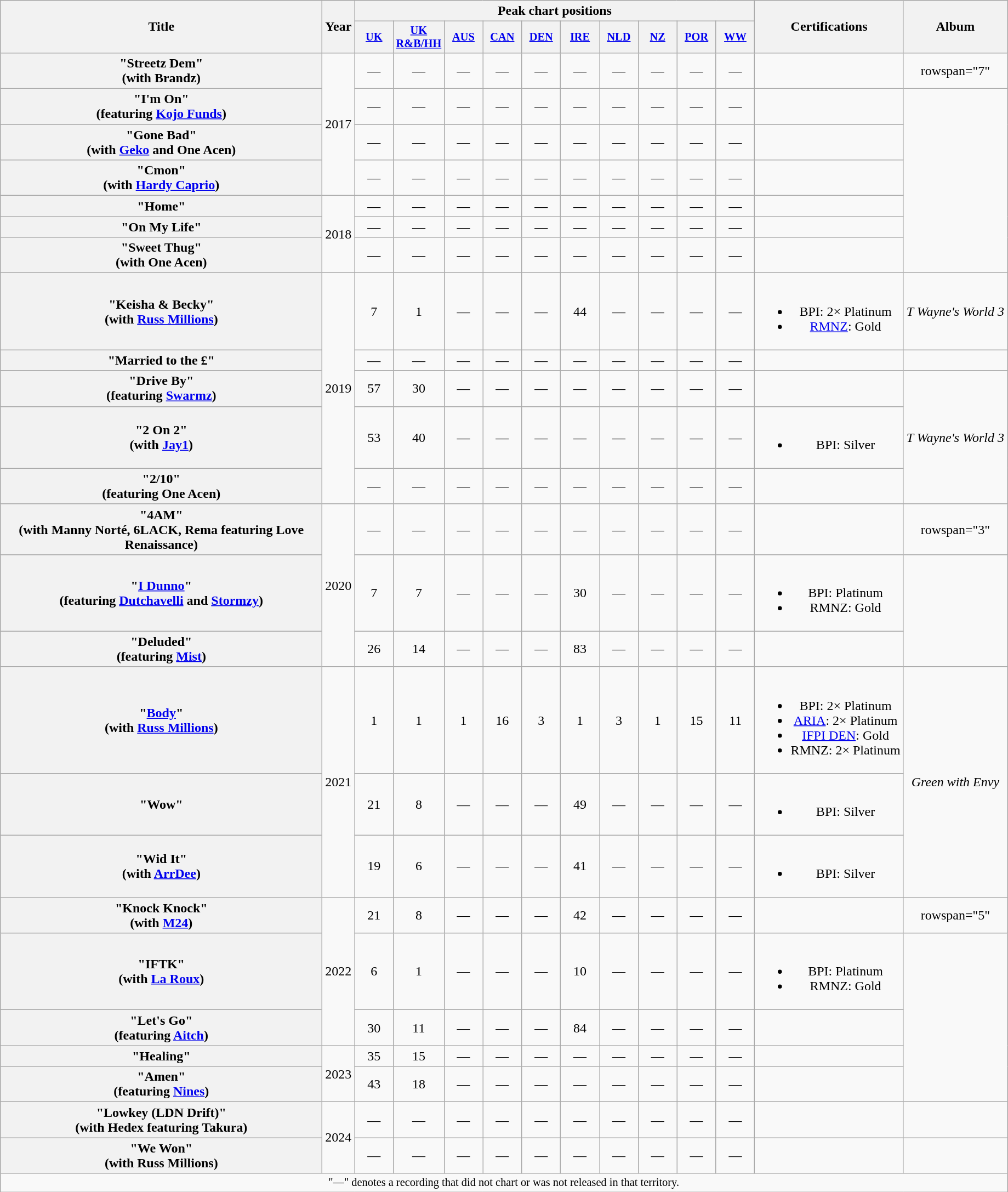<table class="wikitable plainrowheaders" style="text-align:center;">
<tr>
<th scope="col" rowspan="2" style="width:24em;">Title</th>
<th scope="col" rowspan="2" style="width:1em;">Year</th>
<th scope="col" colspan="10">Peak chart positions</th>
<th scope="col" rowspan="2">Certifications</th>
<th scope="col" rowspan="2">Album</th>
</tr>
<tr>
<th scope="col" style="width:3em;font-size:85%;"><a href='#'>UK</a><br></th>
<th scope="col" style="width:3em;font-size:85%;"><a href='#'>UK<br>R&B/HH</a><br></th>
<th scope="col" style="width:3em;font-size:85%;"><a href='#'>AUS</a><br></th>
<th scope="col" style="width:3em;font-size:85%;"><a href='#'>CAN</a><br></th>
<th scope="col" style="width:3em;font-size:85%;"><a href='#'>DEN</a><br></th>
<th scope="col" style="width:3em;font-size:85%;"><a href='#'>IRE</a><br></th>
<th scope="col" style="width:3em;font-size:85%;"><a href='#'>NLD</a><br></th>
<th scope="col" style="width:3em;font-size:85%;"><a href='#'>NZ</a><br></th>
<th scope="col" style="width:3em;font-size:85%;"><a href='#'>POR</a><br></th>
<th scope="col" style="width:3em;font-size:85%;"><a href='#'>WW</a><br></th>
</tr>
<tr>
<th scope="row">"Streetz Dem"<br><span>(with Brandz)</span></th>
<td rowspan="4">2017</td>
<td>—</td>
<td>—</td>
<td>—</td>
<td>—</td>
<td>—</td>
<td>—</td>
<td>—</td>
<td>—</td>
<td>—</td>
<td>—</td>
<td></td>
<td>rowspan="7" </td>
</tr>
<tr>
<th scope="row">"I'm On"<br><span>(featuring <a href='#'>Kojo Funds</a>)</span></th>
<td>—</td>
<td>—</td>
<td>—</td>
<td>—</td>
<td>—</td>
<td>—</td>
<td>—</td>
<td>—</td>
<td>—</td>
<td>—</td>
<td></td>
</tr>
<tr>
<th scope="row">"Gone Bad"<br><span>(with <a href='#'>Geko</a> and One Acen)</span></th>
<td>—</td>
<td>—</td>
<td>—</td>
<td>—</td>
<td>—</td>
<td>—</td>
<td>—</td>
<td>—</td>
<td>—</td>
<td>—</td>
<td></td>
</tr>
<tr>
<th scope="row">"Cmon"<br><span>(with <a href='#'>Hardy Caprio</a>)</span></th>
<td>—</td>
<td>—</td>
<td>—</td>
<td>—</td>
<td>—</td>
<td>—</td>
<td>—</td>
<td>—</td>
<td>—</td>
<td>—</td>
<td></td>
</tr>
<tr>
<th scope="row">"Home"</th>
<td rowspan="3">2018</td>
<td>—</td>
<td>—</td>
<td>—</td>
<td>—</td>
<td>—</td>
<td>—</td>
<td>—</td>
<td>—</td>
<td>—</td>
<td>—</td>
<td></td>
</tr>
<tr>
<th scope="row">"On My Life"</th>
<td>—</td>
<td>—</td>
<td>—</td>
<td>—</td>
<td>—</td>
<td>—</td>
<td>—</td>
<td>—</td>
<td>—</td>
<td>—</td>
<td></td>
</tr>
<tr>
<th scope="row">"Sweet Thug"<br><span>(with One Acen)</span></th>
<td>—</td>
<td>—</td>
<td>—</td>
<td>—</td>
<td>—</td>
<td>—</td>
<td>—</td>
<td>—</td>
<td>—</td>
<td>—</td>
<td></td>
</tr>
<tr>
<th scope="row">"Keisha & Becky"<br><span>(with <a href='#'>Russ Millions</a>)</span></th>
<td rowspan="5">2019</td>
<td>7</td>
<td>1</td>
<td>—</td>
<td>—</td>
<td>—</td>
<td>44</td>
<td>—</td>
<td>—</td>
<td>—</td>
<td>—</td>
<td><br><ul><li>BPI: 2× Platinum</li><li><a href='#'>RMNZ</a>: Gold</li></ul></td>
<td><em>T Wayne's World 3</em></td>
</tr>
<tr>
<th scope="row">"Married to the £"</th>
<td>—</td>
<td>—</td>
<td>—</td>
<td>—</td>
<td>—</td>
<td>—</td>
<td>—</td>
<td>—</td>
<td>—</td>
<td>—</td>
<td></td>
<td></td>
</tr>
<tr>
<th scope="row">"Drive By"<br><span>(featuring <a href='#'>Swarmz</a>)</span></th>
<td>57</td>
<td>30</td>
<td>—</td>
<td>—</td>
<td>—</td>
<td>—</td>
<td>—</td>
<td>—</td>
<td>—</td>
<td>—</td>
<td></td>
<td rowspan="3"><em>T Wayne's World 3</em></td>
</tr>
<tr>
<th scope="row">"2 On 2"<br><span>(with <a href='#'>Jay1</a>)</span></th>
<td>53</td>
<td>40</td>
<td>—</td>
<td>—</td>
<td>—</td>
<td>—</td>
<td>—</td>
<td>—</td>
<td>—</td>
<td>—</td>
<td><br><ul><li>BPI: Silver</li></ul></td>
</tr>
<tr>
<th scope="row">"2/10"<br><span>(featuring One Acen)</span></th>
<td>—</td>
<td>—</td>
<td>—</td>
<td>—</td>
<td>—</td>
<td>—</td>
<td>—</td>
<td>—</td>
<td>—</td>
<td>—</td>
<td></td>
</tr>
<tr>
<th scope="row">"4AM"<br><span>(with Manny Norté, 6LACK, Rema featuring Love Renaissance)</span></th>
<td rowspan="3">2020</td>
<td>—</td>
<td>—</td>
<td>—</td>
<td>—</td>
<td>—</td>
<td>—</td>
<td>—</td>
<td>—</td>
<td>—</td>
<td>—</td>
<td></td>
<td>rowspan="3" </td>
</tr>
<tr>
<th scope="row">"<a href='#'>I Dunno</a>"<br><span>(featuring <a href='#'>Dutchavelli</a> and <a href='#'>Stormzy</a>)</span></th>
<td>7</td>
<td>7</td>
<td>—</td>
<td>—</td>
<td>—</td>
<td>30</td>
<td>—</td>
<td>—</td>
<td>—</td>
<td>—</td>
<td><br><ul><li>BPI: Platinum</li><li>RMNZ: Gold</li></ul></td>
</tr>
<tr>
<th scope="row">"Deluded"<br><span>(featuring <a href='#'>Mist</a>)</span></th>
<td>26</td>
<td>14</td>
<td>—</td>
<td>—</td>
<td>—</td>
<td>83</td>
<td>—</td>
<td>—</td>
<td>—</td>
<td>—</td>
<td></td>
</tr>
<tr>
<th scope="row">"<a href='#'>Body</a>"<br><span>(with <a href='#'>Russ Millions</a>)</span></th>
<td rowspan="3">2021</td>
<td>1</td>
<td>1</td>
<td>1</td>
<td>16</td>
<td>3</td>
<td>1</td>
<td>3</td>
<td>1</td>
<td>15</td>
<td>11</td>
<td><br><ul><li>BPI: 2× Platinum</li><li><a href='#'>ARIA</a>: 2× Platinum</li><li><a href='#'>IFPI DEN</a>: Gold</li><li>RMNZ: 2× Platinum</li></ul></td>
<td rowspan="3"><em>Green with Envy</em></td>
</tr>
<tr>
<th scope="row">"Wow"</th>
<td>21</td>
<td>8</td>
<td>—</td>
<td>—</td>
<td>—</td>
<td>49</td>
<td>—</td>
<td>—</td>
<td>—</td>
<td>—</td>
<td><br><ul><li>BPI: Silver</li></ul></td>
</tr>
<tr>
<th scope="row">"Wid It"<br><span>(with <a href='#'>ArrDee</a>)</span></th>
<td>19</td>
<td>6</td>
<td>—</td>
<td>—</td>
<td>—</td>
<td>41</td>
<td>—</td>
<td>—</td>
<td>—</td>
<td>—</td>
<td><br><ul><li>BPI: Silver</li></ul></td>
</tr>
<tr>
<th scope="row">"Knock Knock"<br><span>(with <a href='#'>M24</a>)</span></th>
<td rowspan="3">2022</td>
<td>21</td>
<td>8</td>
<td>—</td>
<td>—</td>
<td>—</td>
<td>42</td>
<td>—</td>
<td>—</td>
<td>—</td>
<td>—</td>
<td></td>
<td>rowspan="5" </td>
</tr>
<tr>
<th scope="row">"IFTK"<br><span>(with <a href='#'>La Roux</a>)</span></th>
<td>6</td>
<td>1</td>
<td>—</td>
<td>—</td>
<td>—</td>
<td>10</td>
<td>—</td>
<td>—</td>
<td>—</td>
<td>—</td>
<td><br><ul><li>BPI: Platinum</li><li>RMNZ: Gold</li></ul></td>
</tr>
<tr>
<th scope="row">"Let's Go"<br><span>(featuring <a href='#'>Aitch</a>)</span></th>
<td>30</td>
<td>11</td>
<td>—</td>
<td>—</td>
<td>—</td>
<td>84</td>
<td>—</td>
<td>—</td>
<td>—</td>
<td>—</td>
<td></td>
</tr>
<tr>
<th scope="row">"Healing"</th>
<td rowspan="2">2023</td>
<td>35</td>
<td>15</td>
<td>—</td>
<td>—</td>
<td>—</td>
<td>—</td>
<td>—</td>
<td>—</td>
<td>—</td>
<td>—</td>
<td></td>
</tr>
<tr>
<th scope="row">"Amen"<br><span>(featuring <a href='#'>Nines</a>)</span></th>
<td>43</td>
<td>18</td>
<td>—</td>
<td>—</td>
<td>—</td>
<td>—</td>
<td>—</td>
<td>—</td>
<td>—</td>
<td>—</td>
<td></td>
</tr>
<tr>
<th scope="row">"Lowkey (LDN Drift)"<br><span>(with Hedex featuring Takura)</span></th>
<td rowspan="2">2024</td>
<td>—</td>
<td>—</td>
<td>—</td>
<td>—</td>
<td>—</td>
<td>—</td>
<td>—</td>
<td>—</td>
<td>—</td>
<td>—</td>
<td></td>
<td></td>
</tr>
<tr>
<th scope="row">"We Won"<br><span>(with Russ Millions)</span></th>
<td>—</td>
<td>—</td>
<td>—</td>
<td>—</td>
<td>—</td>
<td>—</td>
<td>—</td>
<td>—</td>
<td>—</td>
<td>—</td>
<td></td>
<td></td>
</tr>
<tr>
<td colspan="14" style="font-size:85%">"—" denotes a recording that did not chart or was not released in that territory.</td>
</tr>
</table>
